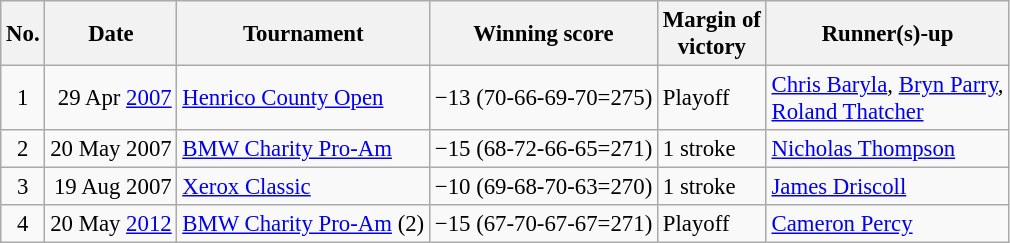<table class="wikitable" style="font-size:95%;">
<tr>
<th>No.</th>
<th>Date</th>
<th>Tournament</th>
<th>Winning score</th>
<th>Margin of<br>victory</th>
<th>Runner(s)-up</th>
</tr>
<tr>
<td align=center>1</td>
<td align=right>29 Apr <a href='#'>2007</a></td>
<td><a href='#'>Henrico County Open</a></td>
<td>−13 (70-66-69-70=275)</td>
<td>Playoff</td>
<td> <a href='#'>Chris Baryla</a>,  <a href='#'>Bryn Parry</a>,<br> <a href='#'>Roland Thatcher</a></td>
</tr>
<tr>
<td align=center>2</td>
<td align=right>20 May 2007</td>
<td><a href='#'>BMW Charity Pro-Am</a></td>
<td>−15 (68-72-66-65=271)</td>
<td>1 stroke</td>
<td> <a href='#'>Nicholas Thompson</a></td>
</tr>
<tr>
<td align=center>3</td>
<td align=right>19 Aug 2007</td>
<td><a href='#'>Xerox Classic</a></td>
<td>−10 (69-68-70-63=270)</td>
<td>1 stroke</td>
<td> <a href='#'>James Driscoll</a></td>
</tr>
<tr>
<td align=center>4</td>
<td align=right>20 May <a href='#'>2012</a></td>
<td><a href='#'>BMW Charity Pro-Am</a> (2)</td>
<td>−15 (67-70-67-67=271)</td>
<td>Playoff</td>
<td> <a href='#'>Cameron Percy</a></td>
</tr>
</table>
